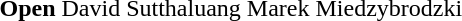<table>
<tr>
<th scope=row rowspan=2>Open</th>
<td rowspan=2> David Sutthaluang</td>
<td rowspan=2> Marek Miedzybrodzki</td>
<td></td>
</tr>
<tr>
<td></td>
</tr>
<tr>
</tr>
</table>
